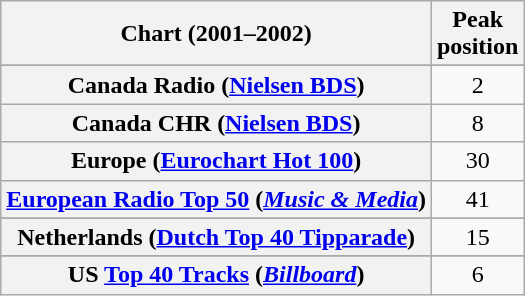<table class="wikitable sortable plainrowheaders" style="text-align:center">
<tr>
<th>Chart (2001–2002)</th>
<th>Peak<br>position</th>
</tr>
<tr>
</tr>
<tr>
<th scope="row">Canada Radio (<a href='#'>Nielsen BDS</a>)</th>
<td>2</td>
</tr>
<tr>
<th scope="row">Canada CHR (<a href='#'>Nielsen BDS</a>)</th>
<td>8</td>
</tr>
<tr>
<th scope="row">Europe (<a href='#'>Eurochart Hot 100</a>)</th>
<td>30</td>
</tr>
<tr>
<th scope="row"><a href='#'>European Radio Top 50</a> (<em><a href='#'>Music & Media</a></em>)</th>
<td>41</td>
</tr>
<tr>
</tr>
<tr>
</tr>
<tr>
</tr>
<tr>
</tr>
<tr>
<th scope="row">Netherlands (<a href='#'>Dutch Top 40 Tipparade</a>)</th>
<td>15</td>
</tr>
<tr>
</tr>
<tr>
</tr>
<tr>
</tr>
<tr>
</tr>
<tr>
</tr>
<tr>
</tr>
<tr>
</tr>
<tr>
</tr>
<tr>
</tr>
<tr>
</tr>
<tr>
</tr>
<tr>
</tr>
<tr>
<th scope="row">US <a href='#'>Top 40 Tracks</a> (<em><a href='#'>Billboard</a></em>)</th>
<td>6</td>
</tr>
</table>
